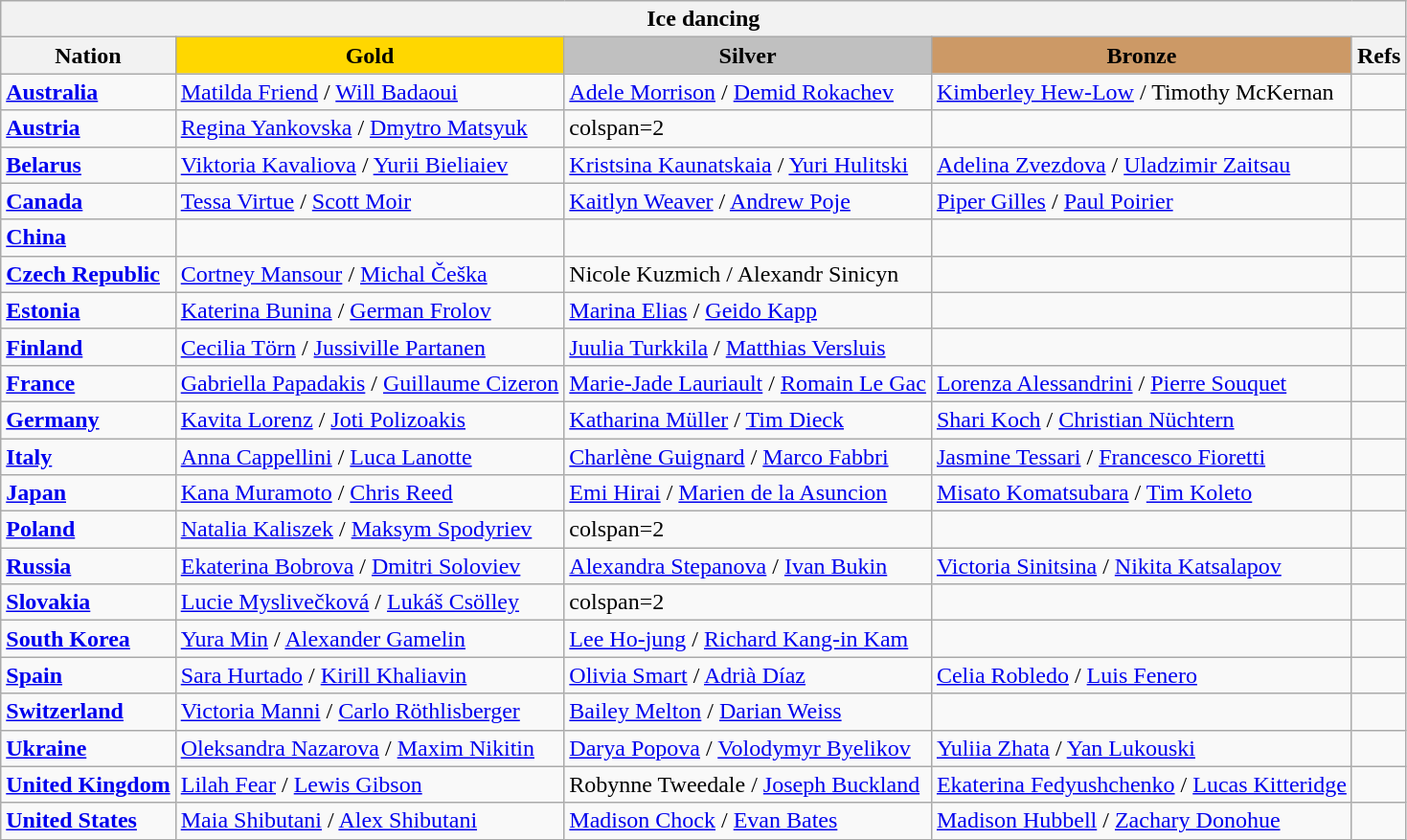<table class="wikitable">
<tr>
<th colspan=5>Ice dancing</th>
</tr>
<tr>
<th>Nation</th>
<td style="text-align:center; background:gold;"><strong>Gold</strong></td>
<td style="text-align:center; background:silver;"><strong>Silver</strong></td>
<td style="text-align:center; background:#c96;"><strong>Bronze</strong></td>
<th>Refs</th>
</tr>
<tr>
<td><strong><a href='#'>Australia</a></strong></td>
<td><a href='#'>Matilda Friend</a> / <a href='#'>Will Badaoui</a></td>
<td><a href='#'>Adele Morrison</a> / <a href='#'>Demid Rokachev</a></td>
<td><a href='#'>Kimberley Hew-Low</a> / Timothy McKernan</td>
<td></td>
</tr>
<tr>
<td><strong><a href='#'>Austria</a></strong></td>
<td><a href='#'>Regina Yankovska</a> / <a href='#'>Dmytro Matsyuk</a></td>
<td>colspan=2 </td>
<td></td>
</tr>
<tr>
<td><strong><a href='#'>Belarus</a></strong></td>
<td><a href='#'>Viktoria Kavaliova</a> / <a href='#'>Yurii Bieliaiev</a></td>
<td><a href='#'>Kristsina Kaunatskaia</a> / <a href='#'>Yuri Hulitski</a></td>
<td><a href='#'>Adelina Zvezdova</a> / <a href='#'>Uladzimir Zaitsau</a></td>
<td></td>
</tr>
<tr>
<td><strong><a href='#'>Canada</a></strong></td>
<td><a href='#'>Tessa Virtue</a> / <a href='#'>Scott Moir</a></td>
<td><a href='#'>Kaitlyn Weaver</a> / <a href='#'>Andrew Poje</a></td>
<td><a href='#'>Piper Gilles</a> / <a href='#'>Paul Poirier</a></td>
<td></td>
</tr>
<tr>
<td><strong><a href='#'>China</a></strong></td>
<td></td>
<td></td>
<td></td>
<td></td>
</tr>
<tr>
<td><strong><a href='#'>Czech Republic</a></strong></td>
<td><a href='#'>Cortney Mansour</a> / <a href='#'>Michal Češka</a></td>
<td>Nicole Kuzmich / Alexandr Sinicyn</td>
<td></td>
<td></td>
</tr>
<tr>
<td><strong><a href='#'>Estonia</a></strong></td>
<td><a href='#'>Katerina Bunina</a> / <a href='#'>German Frolov</a></td>
<td><a href='#'>Marina Elias</a> / <a href='#'>Geido Kapp</a></td>
<td></td>
<td></td>
</tr>
<tr>
<td><strong><a href='#'>Finland</a></strong></td>
<td><a href='#'>Cecilia Törn</a> / <a href='#'>Jussiville Partanen</a></td>
<td><a href='#'>Juulia Turkkila</a> / <a href='#'>Matthias Versluis</a></td>
<td></td>
<td></td>
</tr>
<tr>
<td><strong><a href='#'>France</a></strong></td>
<td><a href='#'>Gabriella Papadakis</a> / <a href='#'>Guillaume Cizeron</a></td>
<td><a href='#'>Marie-Jade Lauriault</a> / <a href='#'>Romain Le Gac</a></td>
<td><a href='#'>Lorenza Alessandrini</a> / <a href='#'>Pierre Souquet</a></td>
<td></td>
</tr>
<tr>
<td><strong><a href='#'>Germany</a></strong></td>
<td><a href='#'>Kavita Lorenz</a> / <a href='#'>Joti Polizoakis</a></td>
<td><a href='#'>Katharina Müller</a> / <a href='#'>Tim Dieck</a></td>
<td><a href='#'>Shari Koch</a> / <a href='#'>Christian Nüchtern</a></td>
<td></td>
</tr>
<tr>
<td><strong><a href='#'>Italy</a></strong></td>
<td><a href='#'>Anna Cappellini</a> / <a href='#'>Luca Lanotte</a></td>
<td><a href='#'>Charlène Guignard</a> / <a href='#'>Marco Fabbri</a></td>
<td><a href='#'>Jasmine Tessari</a> / <a href='#'>Francesco Fioretti</a></td>
<td></td>
</tr>
<tr>
<td><strong><a href='#'>Japan</a></strong></td>
<td><a href='#'>Kana Muramoto</a> / <a href='#'>Chris Reed</a></td>
<td><a href='#'>Emi Hirai</a> / <a href='#'>Marien de la Asuncion</a></td>
<td><a href='#'>Misato Komatsubara</a> / <a href='#'>Tim Koleto</a></td>
<td></td>
</tr>
<tr>
<td><strong><a href='#'>Poland</a></strong></td>
<td><a href='#'>Natalia Kaliszek</a> / <a href='#'>Maksym Spodyriev</a></td>
<td>colspan=2 </td>
<td></td>
</tr>
<tr>
<td><strong><a href='#'>Russia</a></strong></td>
<td><a href='#'>Ekaterina Bobrova</a> / <a href='#'>Dmitri Soloviev</a></td>
<td><a href='#'>Alexandra Stepanova</a> / <a href='#'>Ivan Bukin</a></td>
<td><a href='#'>Victoria Sinitsina</a> / <a href='#'>Nikita Katsalapov</a></td>
<td></td>
</tr>
<tr>
<td><strong><a href='#'>Slovakia</a></strong></td>
<td><a href='#'>Lucie Myslivečková</a> / <a href='#'>Lukáš Csölley</a></td>
<td>colspan=2 </td>
<td></td>
</tr>
<tr>
<td><strong><a href='#'>South Korea</a></strong></td>
<td><a href='#'>Yura Min</a> / <a href='#'>Alexander Gamelin</a></td>
<td><a href='#'>Lee Ho-jung</a> / <a href='#'>Richard Kang-in Kam</a></td>
<td></td>
<td></td>
</tr>
<tr>
<td><strong><a href='#'>Spain</a></strong></td>
<td><a href='#'>Sara Hurtado</a> / <a href='#'>Kirill Khaliavin</a></td>
<td><a href='#'>Olivia Smart</a> / <a href='#'>Adrià Díaz</a></td>
<td><a href='#'>Celia Robledo</a> / <a href='#'>Luis Fenero</a></td>
<td></td>
</tr>
<tr>
<td><strong><a href='#'>Switzerland</a></strong></td>
<td><a href='#'>Victoria Manni</a> / <a href='#'>Carlo Röthlisberger</a></td>
<td><a href='#'>Bailey Melton</a> / <a href='#'>Darian Weiss</a></td>
<td></td>
<td></td>
</tr>
<tr>
<td><strong><a href='#'>Ukraine</a></strong></td>
<td><a href='#'>Oleksandra Nazarova</a> / <a href='#'>Maxim Nikitin</a></td>
<td><a href='#'>Darya Popova</a> / <a href='#'>Volodymyr Byelikov</a></td>
<td><a href='#'>Yuliia Zhata</a> / <a href='#'>Yan Lukouski</a></td>
<td></td>
</tr>
<tr>
<td><strong><a href='#'>United Kingdom</a></strong></td>
<td><a href='#'>Lilah Fear</a> / <a href='#'>Lewis Gibson</a></td>
<td>Robynne Tweedale / <a href='#'>Joseph Buckland</a></td>
<td><a href='#'>Ekaterina Fedyushchenko</a> / <a href='#'>Lucas Kitteridge</a></td>
<td></td>
</tr>
<tr>
<td><strong><a href='#'>United States</a></strong></td>
<td><a href='#'>Maia Shibutani</a> / <a href='#'>Alex Shibutani</a></td>
<td><a href='#'>Madison Chock</a> / <a href='#'>Evan Bates</a></td>
<td><a href='#'>Madison Hubbell</a> / <a href='#'>Zachary Donohue</a></td>
<td></td>
</tr>
</table>
